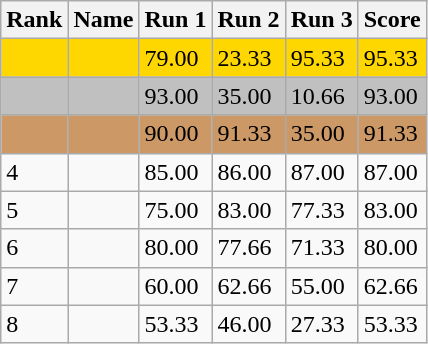<table class="wikitable">
<tr>
<th>Rank</th>
<th>Name</th>
<th>Run 1</th>
<th>Run 2</th>
<th>Run 3</th>
<th>Score</th>
</tr>
<tr style="background:gold;">
<td></td>
<td></td>
<td>79.00</td>
<td>23.33</td>
<td>95.33</td>
<td>95.33</td>
</tr>
<tr style="background:silver;">
<td></td>
<td></td>
<td>93.00</td>
<td>35.00</td>
<td>10.66</td>
<td>93.00</td>
</tr>
<tr style="background:#CC9966;">
<td></td>
<td></td>
<td>90.00</td>
<td>91.33</td>
<td>35.00</td>
<td>91.33</td>
</tr>
<tr>
<td>4</td>
<td></td>
<td>85.00</td>
<td>86.00</td>
<td>87.00</td>
<td>87.00</td>
</tr>
<tr>
<td>5</td>
<td></td>
<td>75.00</td>
<td>83.00</td>
<td>77.33</td>
<td>83.00</td>
</tr>
<tr>
<td>6</td>
<td></td>
<td>80.00</td>
<td>77.66</td>
<td>71.33</td>
<td>80.00</td>
</tr>
<tr>
<td>7</td>
<td></td>
<td>60.00</td>
<td>62.66</td>
<td>55.00</td>
<td>62.66</td>
</tr>
<tr>
<td>8</td>
<td></td>
<td>53.33</td>
<td>46.00</td>
<td>27.33</td>
<td>53.33</td>
</tr>
</table>
